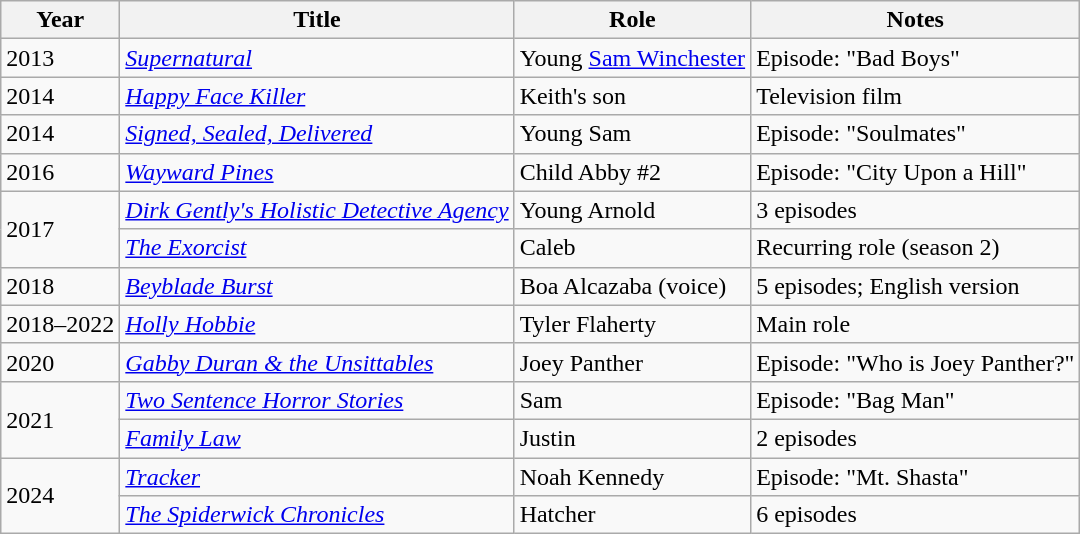<table class="wikitable sortable">
<tr>
<th>Year</th>
<th>Title</th>
<th>Role</th>
<th>Notes</th>
</tr>
<tr>
<td>2013</td>
<td><em><a href='#'>Supernatural</a></em></td>
<td>Young <a href='#'>Sam Winchester</a></td>
<td>Episode: "Bad Boys"</td>
</tr>
<tr>
<td>2014</td>
<td><em><a href='#'>Happy Face Killer</a></em></td>
<td>Keith's son</td>
<td>Television film</td>
</tr>
<tr>
<td>2014</td>
<td><em><a href='#'>Signed, Sealed, Delivered</a></em></td>
<td>Young Sam</td>
<td>Episode: "Soulmates"</td>
</tr>
<tr>
<td>2016</td>
<td><em><a href='#'>Wayward Pines</a></em></td>
<td>Child Abby #2</td>
<td>Episode: "City Upon a Hill"</td>
</tr>
<tr>
<td rowspan="2">2017</td>
<td><em><a href='#'>Dirk Gently's Holistic Detective Agency</a></em></td>
<td>Young Arnold</td>
<td>3 episodes</td>
</tr>
<tr>
<td data-sort-value="Exorcist, The"><em><a href='#'>The Exorcist</a></em></td>
<td>Caleb</td>
<td>Recurring role (season 2)</td>
</tr>
<tr>
<td>2018</td>
<td><em><a href='#'>Beyblade Burst</a></em></td>
<td>Boa Alcazaba (voice)</td>
<td>5 episodes; English version</td>
</tr>
<tr>
<td>2018–2022</td>
<td><em><a href='#'>Holly Hobbie</a></em></td>
<td>Tyler Flaherty</td>
<td>Main role</td>
</tr>
<tr>
<td>2020</td>
<td><em><a href='#'>Gabby Duran & the Unsittables</a></em></td>
<td>Joey Panther</td>
<td>Episode: "Who is Joey Panther?"</td>
</tr>
<tr>
<td rowspan="2">2021</td>
<td><em><a href='#'>Two Sentence Horror Stories</a></em></td>
<td>Sam</td>
<td>Episode: "Bag Man"</td>
</tr>
<tr>
<td><em><a href='#'>Family Law</a></em></td>
<td>Justin</td>
<td>2 episodes</td>
</tr>
<tr>
<td rowspan="2">2024</td>
<td><em><a href='#'>Tracker</a></em></td>
<td>Noah Kennedy</td>
<td>Episode: "Mt. Shasta"</td>
</tr>
<tr>
<td data-sort-value="Spiderwick Chronicles, The"><em><a href='#'>The Spiderwick Chronicles</a></em></td>
<td>Hatcher</td>
<td>6 episodes</td>
</tr>
</table>
